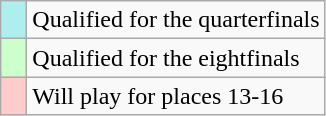<table class="wikitable">
<tr>
<td width=10px bgcolor="#afeeee"></td>
<td>Qualified for the quarterfinals</td>
</tr>
<tr>
<td width=10px bgcolor="#ccffcc"></td>
<td>Qualified for the eightfinals</td>
</tr>
<tr>
<td width=10px bgcolor="#ffcccc"></td>
<td>Will play for places 13-16</td>
</tr>
</table>
